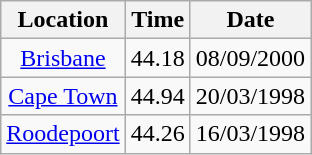<table class="wikitable" style= "text-align: center">
<tr>
<th>Location</th>
<th>Time</th>
<th>Date</th>
</tr>
<tr>
<td><a href='#'>Brisbane</a></td>
<td>44.18</td>
<td>08/09/2000</td>
</tr>
<tr>
<td><a href='#'>Cape Town</a></td>
<td>44.94</td>
<td>20/03/1998</td>
</tr>
<tr>
<td><a href='#'>Roodepoort</a></td>
<td>44.26</td>
<td>16/03/1998</td>
</tr>
</table>
